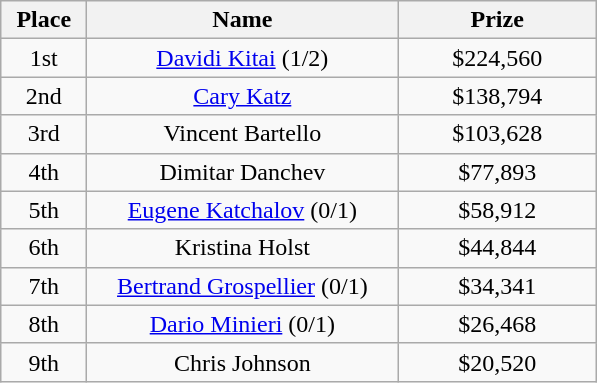<table class="wikitable">
<tr>
<th width="50">Place</th>
<th width="200">Name</th>
<th width="125">Prize</th>
</tr>
<tr>
<td align = "center">1st</td>
<td align = "center"><a href='#'>Davidi Kitai</a> (1/2)</td>
<td align = "center">$224,560</td>
</tr>
<tr>
<td align = "center">2nd</td>
<td align = "center"><a href='#'>Cary Katz</a></td>
<td align = "center">$138,794</td>
</tr>
<tr>
<td align = "center">3rd</td>
<td align = "center">Vincent Bartello</td>
<td align = "center">$103,628</td>
</tr>
<tr>
<td align = "center">4th</td>
<td align = "center">Dimitar Danchev</td>
<td align = "center">$77,893</td>
</tr>
<tr>
<td align = "center">5th</td>
<td align = "center"><a href='#'>Eugene Katchalov</a> (0/1)</td>
<td align = "center">$58,912</td>
</tr>
<tr>
<td align = "center">6th</td>
<td align = "center">Kristina Holst</td>
<td align = "center">$44,844</td>
</tr>
<tr>
<td align = "center">7th</td>
<td align = "center"><a href='#'>Bertrand Grospellier</a> (0/1)</td>
<td align = "center">$34,341</td>
</tr>
<tr>
<td align = "center">8th</td>
<td align = "center"><a href='#'>Dario Minieri</a> (0/1)</td>
<td align = "center">$26,468</td>
</tr>
<tr>
<td align = "center">9th</td>
<td align = "center">Chris Johnson</td>
<td align = "center">$20,520</td>
</tr>
</table>
